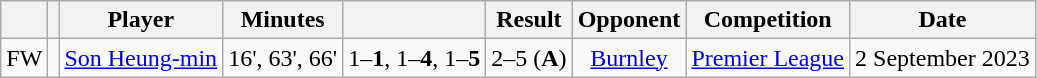<table class="wikitable sortable" style="text-align:center">
<tr>
<th></th>
<th></th>
<th>Player</th>
<th>Minutes</th>
<th></th>
<th>Result</th>
<th>Opponent</th>
<th>Competition</th>
<th>Date</th>
</tr>
<tr>
<td>FW</td>
<td></td>
<td><a href='#'>Son Heung-min</a></td>
<td>16', 63', 66'</td>
<td>1–<strong>1</strong>, 1–<strong>4</strong>, 1–<strong>5</strong></td>
<td>2–5 (<strong>A</strong>)</td>
<td><a href='#'>Burnley</a></td>
<td><a href='#'>Premier League</a></td>
<td>2 September 2023</td>
</tr>
</table>
